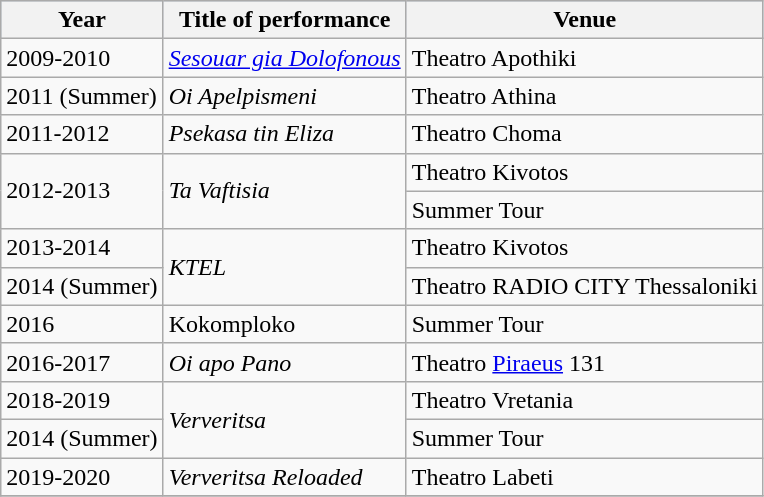<table class="wikitable">
<tr style="background:#b0c4de; text-align:center;">
<th>Year</th>
<th>Title of performance</th>
<th>Venue</th>
</tr>
<tr>
<td>2009-2010</td>
<td><em><a href='#'>Sesouar gia Dolofonous</a></em></td>
<td>Theatro Apothiki</td>
</tr>
<tr>
<td>2011 (Summer)</td>
<td><em>Oi Apelpismeni</em></td>
<td>Theatro Athina</td>
</tr>
<tr>
<td>2011-2012</td>
<td><em>Psekasa tin Eliza</em></td>
<td>Theatro Choma</td>
</tr>
<tr>
<td rowspan="2">2012-2013</td>
<td rowspan="2"><em>Ta Vaftisia</em></td>
<td>Theatro Kivotos</td>
</tr>
<tr>
<td>Summer Tour</td>
</tr>
<tr>
<td>2013-2014</td>
<td rowspan="2"><em>KTEL</em></td>
<td>Theatro Kivotos</td>
</tr>
<tr>
<td>2014 (Summer)</td>
<td>Theatro RADIO CITY Thessaloniki</td>
</tr>
<tr>
<td>2016</td>
<td>Kokomploko</td>
<td>Summer Tour</td>
</tr>
<tr>
<td>2016-2017</td>
<td><em>Oi apo Pano</em></td>
<td>Theatro <a href='#'>Piraeus</a> 131</td>
</tr>
<tr>
<td>2018-2019</td>
<td rowspan="2"><em>Ververitsa</em></td>
<td>Theatro Vretania</td>
</tr>
<tr>
<td>2014 (Summer)</td>
<td>Summer Tour</td>
</tr>
<tr>
<td>2019-2020</td>
<td><em>Ververitsa Reloaded</em></td>
<td>Theatro Labeti</td>
</tr>
<tr>
</tr>
</table>
